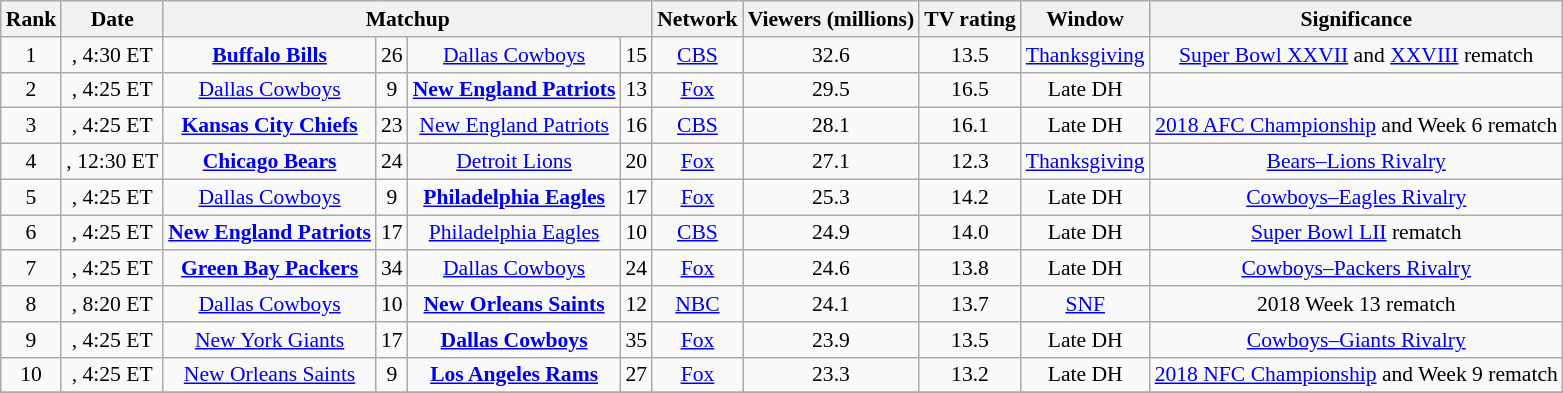<table class="wikitable sortable" style="text-align:center; font-size:90%;">
<tr>
<th>Rank</th>
<th>Date</th>
<th colspan=4 class="unsortable">Matchup</th>
<th>Network</th>
<th>Viewers (millions)</th>
<th>TV rating</th>
<th>Window</th>
<th>Significance</th>
</tr>
<tr>
<td>1</td>
<td>, 4:30 ET</td>
<td><strong><a href='#'>Buffalo Bills</a></strong></td>
<td>26</td>
<td><a href='#'>Dallas Cowboys</a></td>
<td>15</td>
<td><a href='#'>CBS</a></td>
<td>32.6</td>
<td>13.5</td>
<td><a href='#'>Thanksgiving</a></td>
<td><a href='#'>Super Bowl XXVII</a> and <a href='#'>XXVIII</a> rematch</td>
</tr>
<tr>
<td>2</td>
<td>, 4:25 ET</td>
<td><a href='#'>Dallas Cowboys</a></td>
<td>9</td>
<td><strong><a href='#'>New England Patriots</a></strong></td>
<td>13</td>
<td><a href='#'>Fox</a></td>
<td>29.5</td>
<td>16.5</td>
<td>Late DH</td>
<td></td>
</tr>
<tr>
<td>3</td>
<td>, 4:25 ET</td>
<td><strong><a href='#'>Kansas City Chiefs</a></strong></td>
<td>23</td>
<td><a href='#'>New England Patriots</a></td>
<td>16</td>
<td><a href='#'>CBS</a></td>
<td>28.1</td>
<td>16.1</td>
<td>Late DH</td>
<td><a href='#'>2018 AFC Championship</a> and Week 6 rematch</td>
</tr>
<tr>
<td>4</td>
<td>, 12:30 ET</td>
<td><strong><a href='#'>Chicago Bears</a></strong></td>
<td>24</td>
<td><a href='#'>Detroit Lions</a></td>
<td>20</td>
<td><a href='#'>Fox</a></td>
<td>27.1</td>
<td>12.3</td>
<td><a href='#'>Thanksgiving</a></td>
<td><a href='#'>Bears–Lions Rivalry</a></td>
</tr>
<tr>
<td>5</td>
<td>, 4:25 ET</td>
<td><a href='#'>Dallas Cowboys</a></td>
<td>9</td>
<td><strong><a href='#'>Philadelphia Eagles</a></strong></td>
<td>17</td>
<td><a href='#'>Fox</a></td>
<td>25.3</td>
<td>14.2</td>
<td>Late DH</td>
<td><a href='#'>Cowboys–Eagles Rivalry</a></td>
</tr>
<tr>
<td>6</td>
<td>, 4:25 ET</td>
<td><strong><a href='#'>New England Patriots</a></strong></td>
<td>17</td>
<td><a href='#'>Philadelphia Eagles</a></td>
<td>10</td>
<td><a href='#'>CBS</a></td>
<td>24.9</td>
<td>14.0</td>
<td>Late DH</td>
<td><a href='#'>Super Bowl LII</a> rematch</td>
</tr>
<tr>
<td>7</td>
<td>, 4:25 ET</td>
<td><strong><a href='#'>Green Bay Packers</a></strong></td>
<td>34</td>
<td><a href='#'>Dallas Cowboys</a></td>
<td>24</td>
<td><a href='#'>Fox</a></td>
<td>24.6</td>
<td>13.8</td>
<td>Late DH</td>
<td><a href='#'>Cowboys–Packers Rivalry</a></td>
</tr>
<tr>
<td>8</td>
<td>, 8:20 ET</td>
<td><a href='#'>Dallas Cowboys</a></td>
<td>10</td>
<td><strong><a href='#'>New Orleans Saints</a></strong></td>
<td>12</td>
<td><a href='#'>NBC</a></td>
<td>24.1</td>
<td>13.7</td>
<td><a href='#'>SNF</a></td>
<td>2018 Week 13 rematch</td>
</tr>
<tr>
<td>9</td>
<td>, 4:25 ET</td>
<td><a href='#'>New York Giants</a></td>
<td>17</td>
<td><strong><a href='#'>Dallas Cowboys</a></strong></td>
<td>35</td>
<td><a href='#'>Fox</a></td>
<td>23.9</td>
<td>13.5</td>
<td>Late DH</td>
<td><a href='#'>Cowboys–Giants Rivalry</a></td>
</tr>
<tr>
<td>10</td>
<td>, 4:25 ET</td>
<td><a href='#'>New Orleans Saints</a></td>
<td>9</td>
<td><strong><a href='#'>Los Angeles Rams</a></strong></td>
<td>27</td>
<td><a href='#'>Fox</a></td>
<td>23.3</td>
<td>13.2</td>
<td>Late DH</td>
<td><a href='#'>2018 NFC Championship</a> and Week 9 rematch</td>
</tr>
<tr>
</tr>
</table>
